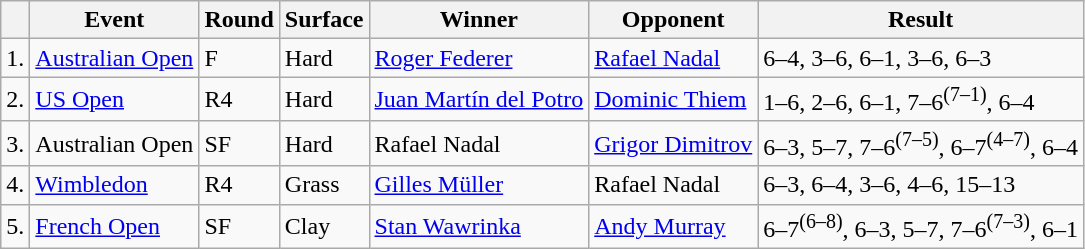<table class=wikitable>
<tr>
<th></th>
<th>Event</th>
<th>Round</th>
<th>Surface</th>
<th>Winner</th>
<th>Opponent</th>
<th>Result</th>
</tr>
<tr>
<td>1.</td>
<td><a href='#'>Australian Open</a></td>
<td>F</td>
<td>Hard</td>
<td> <a href='#'>Roger Federer</a></td>
<td> <a href='#'>Rafael Nadal</a></td>
<td>6–4, 3–6, 6–1, 3–6, 6–3</td>
</tr>
<tr>
<td>2.</td>
<td><a href='#'>US Open</a></td>
<td>R4</td>
<td>Hard</td>
<td> <a href='#'>Juan Martín del Potro</a></td>
<td> <a href='#'>Dominic Thiem</a></td>
<td>1–6, 2–6, 6–1, 7–6<sup>(7–1)</sup>, 6–4</td>
</tr>
<tr>
<td>3.</td>
<td>Australian Open</td>
<td>SF</td>
<td>Hard</td>
<td> Rafael Nadal</td>
<td> <a href='#'>Grigor Dimitrov</a></td>
<td>6–3, 5–7, 7–6<sup>(7–5)</sup>, 6–7<sup>(4–7)</sup>, 6–4</td>
</tr>
<tr>
<td>4.</td>
<td><a href='#'>Wimbledon</a></td>
<td>R4</td>
<td>Grass</td>
<td> <a href='#'>Gilles Müller</a></td>
<td> Rafael Nadal</td>
<td>6–3, 6–4, 3–6, 4–6, 15–13</td>
</tr>
<tr>
<td>5.</td>
<td><a href='#'>French Open</a></td>
<td>SF</td>
<td>Clay</td>
<td> <a href='#'>Stan Wawrinka</a></td>
<td> <a href='#'>Andy Murray</a></td>
<td>6–7<sup>(6–8)</sup>, 6–3, 5–7, 7–6<sup>(7–3)</sup>, 6–1</td>
</tr>
</table>
